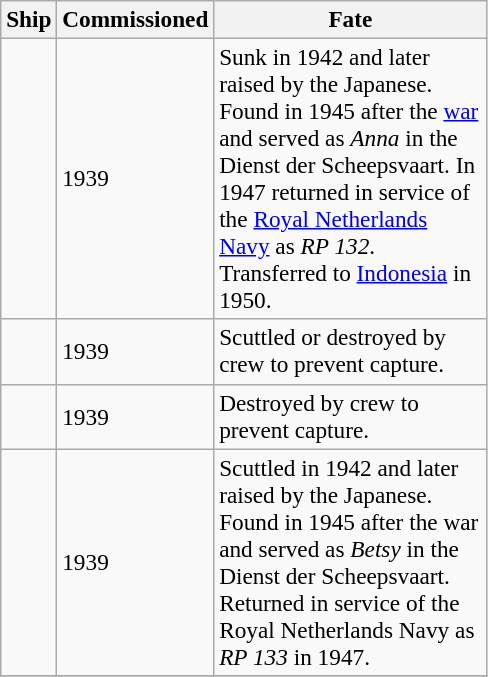<table class="wikitable" style="font-size:97%;">
<tr>
<th>Ship</th>
<th width="90">Commissioned</th>
<th width="175">Fate</th>
</tr>
<tr>
<td></td>
<td>1939</td>
<td>Sunk in 1942 and later raised by the Japanese. Found in 1945 after the <a href='#'>war</a> and served as <em>Anna</em> in the Dienst der Scheepsvaart. In 1947 returned in service of the <a href='#'>Royal Netherlands Navy</a> as <em>RP 132</em>. Transferred to <a href='#'>Indonesia</a> in 1950.</td>
</tr>
<tr>
<td></td>
<td>1939</td>
<td>Scuttled or destroyed by crew to prevent capture.</td>
</tr>
<tr>
<td></td>
<td>1939</td>
<td>Destroyed by crew to prevent capture.</td>
</tr>
<tr>
<td></td>
<td>1939</td>
<td>Scuttled in 1942 and later raised by the Japanese. Found in 1945 after the war and served as <em>Betsy</em> in the Dienst der Scheepsvaart. Returned in service of the Royal Netherlands Navy as <em>RP 133</em> in 1947.</td>
</tr>
<tr>
</tr>
</table>
